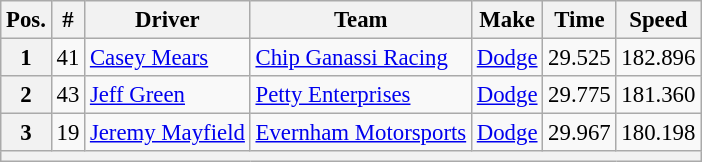<table class="wikitable" style="font-size:95%">
<tr>
<th>Pos.</th>
<th>#</th>
<th>Driver</th>
<th>Team</th>
<th>Make</th>
<th>Time</th>
<th>Speed</th>
</tr>
<tr>
<th>1</th>
<td>41</td>
<td><a href='#'>Casey Mears</a></td>
<td><a href='#'>Chip Ganassi Racing</a></td>
<td><a href='#'>Dodge</a></td>
<td>29.525</td>
<td>182.896</td>
</tr>
<tr>
<th>2</th>
<td>43</td>
<td><a href='#'>Jeff Green</a></td>
<td><a href='#'>Petty Enterprises</a></td>
<td><a href='#'>Dodge</a></td>
<td>29.775</td>
<td>181.360</td>
</tr>
<tr>
<th>3</th>
<td>19</td>
<td><a href='#'>Jeremy Mayfield</a></td>
<td><a href='#'>Evernham Motorsports</a></td>
<td><a href='#'>Dodge</a></td>
<td>29.967</td>
<td>180.198</td>
</tr>
<tr>
<th colspan="7"></th>
</tr>
</table>
